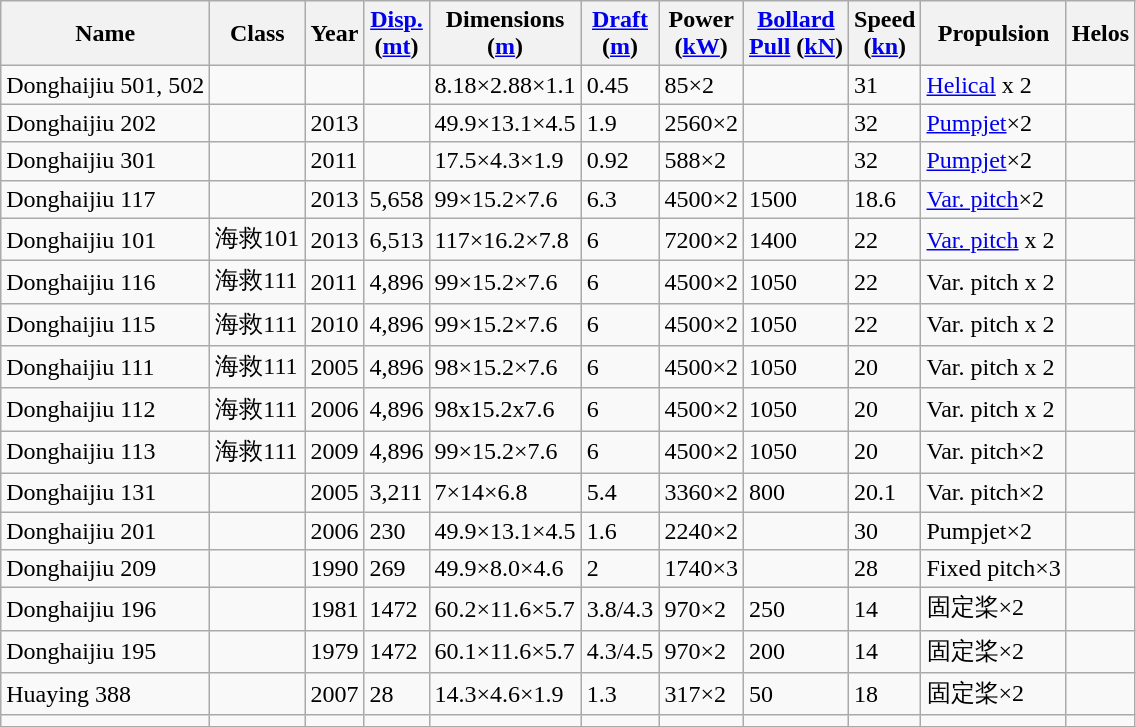<table class="wikitable sortable">
<tr>
<th>Name</th>
<th>Class</th>
<th>Year</th>
<th><a href='#'>Disp.</a><br>(<a href='#'>mt</a>)</th>
<th>Dimensions<br>(<a href='#'>m</a>)</th>
<th><a href='#'>Draft</a><br>(<a href='#'>m</a>)</th>
<th>Power<br>(<a href='#'>kW</a>)</th>
<th><a href='#'>Bollard<br>Pull</a> (<a href='#'>kN</a>)</th>
<th>Speed<br>(<a href='#'>kn</a>)</th>
<th>Propulsion</th>
<th>Helos</th>
</tr>
<tr>
<td>Donghaijiu 501, 502</td>
<td></td>
<td></td>
<td></td>
<td>8.18×2.88×1.1</td>
<td>0.45</td>
<td>85×2</td>
<td></td>
<td>31</td>
<td><a href='#'>Helical</a> x 2</td>
<td></td>
</tr>
<tr>
<td>Donghaijiu 202</td>
<td></td>
<td>2013</td>
<td></td>
<td>49.9×13.1×4.5</td>
<td>1.9</td>
<td>2560×2</td>
<td></td>
<td>32</td>
<td><a href='#'>Pumpjet</a>×2</td>
<td></td>
</tr>
<tr>
<td>Donghaijiu 301</td>
<td></td>
<td>2011</td>
<td></td>
<td>17.5×4.3×1.9</td>
<td>0.92</td>
<td>588×2</td>
<td></td>
<td>32</td>
<td><a href='#'>Pumpjet</a>×2</td>
<td></td>
</tr>
<tr>
<td>Donghaijiu 117</td>
<td></td>
<td>2013</td>
<td>5,658</td>
<td>99×15.2×7.6</td>
<td>6.3</td>
<td>4500×2</td>
<td>1500</td>
<td>18.6</td>
<td><a href='#'>Var. pitch</a>×2</td>
<td></td>
</tr>
<tr>
<td>Donghaijiu 101</td>
<td>海救101</td>
<td>2013</td>
<td>6,513</td>
<td>117×16.2×7.8</td>
<td>6</td>
<td>7200×2</td>
<td>1400</td>
<td>22</td>
<td><a href='#'>Var. pitch</a> x 2</td>
<td></td>
</tr>
<tr>
<td>Donghaijiu 116</td>
<td>海救111</td>
<td>2011</td>
<td>4,896</td>
<td>99×15.2×7.6</td>
<td>6</td>
<td>4500×2</td>
<td>1050</td>
<td>22</td>
<td>Var. pitch x 2</td>
<td></td>
</tr>
<tr>
<td>Donghaijiu 115</td>
<td>海救111</td>
<td>2010</td>
<td>4,896</td>
<td>99×15.2×7.6</td>
<td>6</td>
<td>4500×2</td>
<td>1050</td>
<td>22</td>
<td>Var. pitch x 2</td>
<td></td>
</tr>
<tr>
<td>Donghaijiu 111</td>
<td>海救111</td>
<td>2005</td>
<td>4,896</td>
<td>98×15.2×7.6</td>
<td>6</td>
<td>4500×2</td>
<td>1050</td>
<td>20</td>
<td>Var. pitch x 2</td>
<td></td>
</tr>
<tr>
<td>Donghaijiu 112</td>
<td>海救111</td>
<td>2006</td>
<td>4,896</td>
<td>98x15.2x7.6</td>
<td>6</td>
<td>4500×2</td>
<td>1050</td>
<td>20</td>
<td>Var. pitch x 2</td>
<td></td>
</tr>
<tr>
<td>Donghaijiu 113</td>
<td>海救111</td>
<td>2009</td>
<td>4,896</td>
<td>99×15.2×7.6</td>
<td>6</td>
<td>4500×2</td>
<td>1050</td>
<td>20</td>
<td>Var. pitch×2</td>
<td></td>
</tr>
<tr>
<td>Donghaijiu 131</td>
<td></td>
<td>2005</td>
<td>3,211</td>
<td>7×14×6.8</td>
<td>5.4</td>
<td>3360×2</td>
<td>800</td>
<td>20.1</td>
<td>Var. pitch×2</td>
<td></td>
</tr>
<tr>
<td>Donghaijiu 201</td>
<td></td>
<td>2006</td>
<td>230</td>
<td>49.9×13.1×4.5</td>
<td>1.6</td>
<td>2240×2</td>
<td></td>
<td>30</td>
<td>Pumpjet×2</td>
<td></td>
</tr>
<tr>
<td>Donghaijiu 209</td>
<td></td>
<td>1990</td>
<td>269</td>
<td>49.9×8.0×4.6</td>
<td>2</td>
<td>1740×3</td>
<td></td>
<td>28</td>
<td>Fixed pitch×3</td>
<td></td>
</tr>
<tr>
<td>Donghaijiu 196</td>
<td></td>
<td>1981</td>
<td>1472</td>
<td>60.2×11.6×5.7</td>
<td>3.8/4.3</td>
<td>970×2</td>
<td>250</td>
<td>14</td>
<td>固定桨×2</td>
<td></td>
</tr>
<tr>
<td>Donghaijiu 195</td>
<td></td>
<td>1979</td>
<td>1472</td>
<td>60.1×11.6×5.7</td>
<td>4.3/4.5</td>
<td>970×2</td>
<td>200</td>
<td>14</td>
<td>固定桨×2</td>
<td></td>
</tr>
<tr>
<td>Huaying 388</td>
<td></td>
<td>2007</td>
<td>28</td>
<td>14.3×4.6×1.9</td>
<td>1.3</td>
<td>317×2</td>
<td>50</td>
<td>18</td>
<td>固定桨×2</td>
<td></td>
</tr>
<tr>
<td></td>
<td></td>
<td></td>
<td></td>
<td></td>
<td></td>
<td></td>
<td></td>
<td></td>
<td></td>
<td></td>
</tr>
</table>
